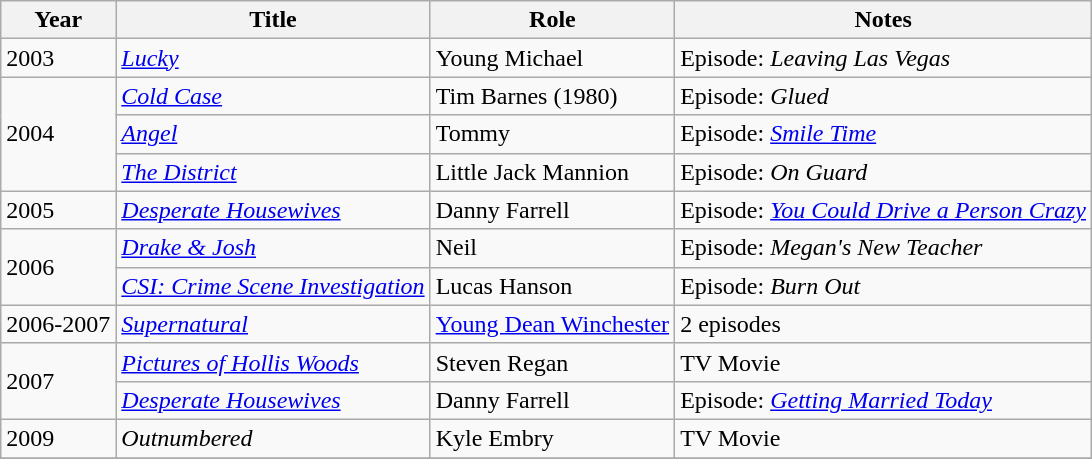<table class="wikitable">
<tr>
<th>Year</th>
<th>Title</th>
<th>Role</th>
<th>Notes</th>
</tr>
<tr>
<td>2003</td>
<td><em><a href='#'>Lucky</a></em></td>
<td>Young Michael</td>
<td>Episode: <em>Leaving Las Vegas</em></td>
</tr>
<tr>
<td rowspan=3>2004</td>
<td><em><a href='#'>Cold Case</a></em></td>
<td>Tim Barnes (1980)</td>
<td>Episode: <em>Glued</em></td>
</tr>
<tr>
<td><em><a href='#'>Angel</a></em></td>
<td>Tommy</td>
<td>Episode: <em><a href='#'>Smile Time</a></em></td>
</tr>
<tr>
<td><em><a href='#'>The District</a></em></td>
<td>Little Jack Mannion</td>
<td>Episode: <em>On Guard</em></td>
</tr>
<tr>
<td>2005</td>
<td><em><a href='#'>Desperate Housewives</a></em></td>
<td>Danny Farrell</td>
<td>Episode: <em><a href='#'>You Could Drive a Person Crazy</a></em></td>
</tr>
<tr>
<td rowspan=2>2006</td>
<td><em><a href='#'>Drake & Josh</a></em></td>
<td>Neil</td>
<td>Episode: <em>Megan's New Teacher</em></td>
</tr>
<tr>
<td><em><a href='#'>CSI: Crime Scene Investigation</a></em></td>
<td>Lucas Hanson</td>
<td>Episode: <em>Burn Out</em></td>
</tr>
<tr>
<td>2006-2007</td>
<td><em><a href='#'>Supernatural</a></em></td>
<td><a href='#'>Young Dean Winchester</a></td>
<td>2 episodes</td>
</tr>
<tr>
<td rowspan=2>2007</td>
<td><em><a href='#'>Pictures of Hollis Woods</a></em></td>
<td>Steven Regan</td>
<td>TV Movie</td>
</tr>
<tr>
<td><em><a href='#'>Desperate Housewives</a></em></td>
<td>Danny Farrell</td>
<td>Episode: <em><a href='#'>Getting Married Today</a></em></td>
</tr>
<tr>
<td>2009</td>
<td><em>Outnumbered</em></td>
<td>Kyle Embry</td>
<td>TV Movie</td>
</tr>
<tr>
</tr>
</table>
